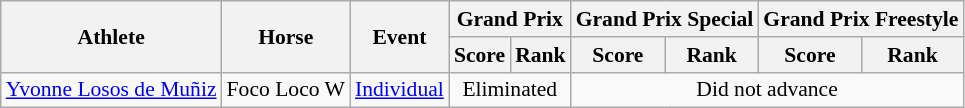<table class=wikitable style="font-size:90%">
<tr>
<th rowspan="2">Athlete</th>
<th rowspan="2">Horse</th>
<th rowspan="2">Event</th>
<th colspan="2">Grand Prix</th>
<th colspan="2">Grand Prix Special</th>
<th colspan="2">Grand Prix Freestyle</th>
</tr>
<tr>
<th>Score</th>
<th>Rank</th>
<th>Score</th>
<th>Rank</th>
<th>Score</th>
<th>Rank</th>
</tr>
<tr>
<td><a href='#'>Yvonne Losos de Muñiz</a></td>
<td>Foco Loco W</td>
<td><a href='#'>Individual</a></td>
<td align="center" colspan=2>Eliminated</td>
<td align="center" colspan=7>Did not advance</td>
</tr>
</table>
